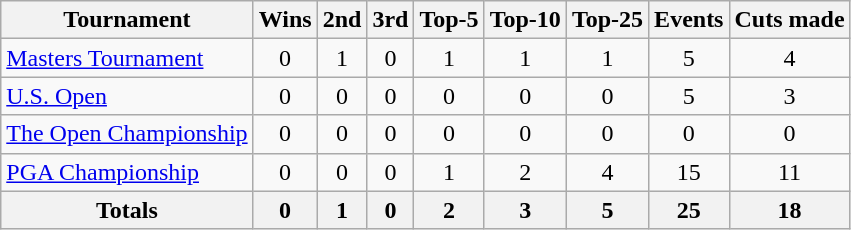<table class=wikitable style=text-align:center>
<tr>
<th>Tournament</th>
<th>Wins</th>
<th>2nd</th>
<th>3rd</th>
<th>Top-5</th>
<th>Top-10</th>
<th>Top-25</th>
<th>Events</th>
<th>Cuts made</th>
</tr>
<tr>
<td align=left><a href='#'>Masters Tournament</a></td>
<td>0</td>
<td>1</td>
<td>0</td>
<td>1</td>
<td>1</td>
<td>1</td>
<td>5</td>
<td>4</td>
</tr>
<tr>
<td align=left><a href='#'>U.S. Open</a></td>
<td>0</td>
<td>0</td>
<td>0</td>
<td>0</td>
<td>0</td>
<td>0</td>
<td>5</td>
<td>3</td>
</tr>
<tr>
<td align=left><a href='#'>The Open Championship</a></td>
<td>0</td>
<td>0</td>
<td>0</td>
<td>0</td>
<td>0</td>
<td>0</td>
<td>0</td>
<td>0</td>
</tr>
<tr>
<td align=left><a href='#'>PGA Championship</a></td>
<td>0</td>
<td>0</td>
<td>0</td>
<td>1</td>
<td>2</td>
<td>4</td>
<td>15</td>
<td>11</td>
</tr>
<tr>
<th>Totals</th>
<th>0</th>
<th>1</th>
<th>0</th>
<th>2</th>
<th>3</th>
<th>5</th>
<th>25</th>
<th>18</th>
</tr>
</table>
